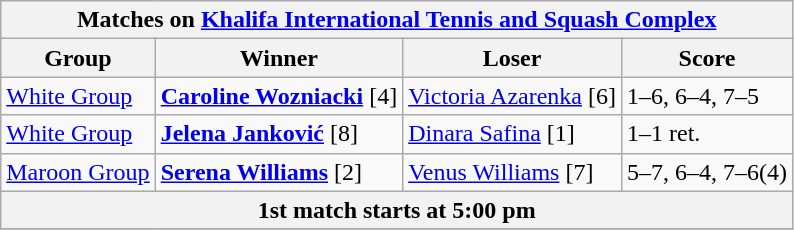<table class="wikitable collapsible uncollapsed">
<tr>
<th colspan=4><strong>Matches on <a href='#'>Khalifa International Tennis and Squash Complex</a></strong></th>
</tr>
<tr>
<th>Group</th>
<th>Winner</th>
<th>Loser</th>
<th>Score</th>
</tr>
<tr align=left>
<td><a href='#'>White Group</a></td>
<td> <strong><a href='#'>Caroline Wozniacki</a></strong> [4]</td>
<td> <a href='#'>Victoria Azarenka</a> [6]</td>
<td>1–6, 6–4, 7–5</td>
</tr>
<tr align=left>
<td><a href='#'>White Group</a></td>
<td> <strong><a href='#'>Jelena Janković</a></strong> [8]</td>
<td> <a href='#'>Dinara Safina</a> [1]</td>
<td>1–1 ret.</td>
</tr>
<tr align=left>
<td><a href='#'>Maroon Group</a></td>
<td> <strong><a href='#'>Serena Williams</a></strong> [2]</td>
<td> <a href='#'>Venus Williams</a> [7]</td>
<td>5–7, 6–4, 7–6(4)</td>
</tr>
<tr align=center>
<th colspan=4>1st match starts at 5:00 pm</th>
</tr>
<tr>
</tr>
</table>
